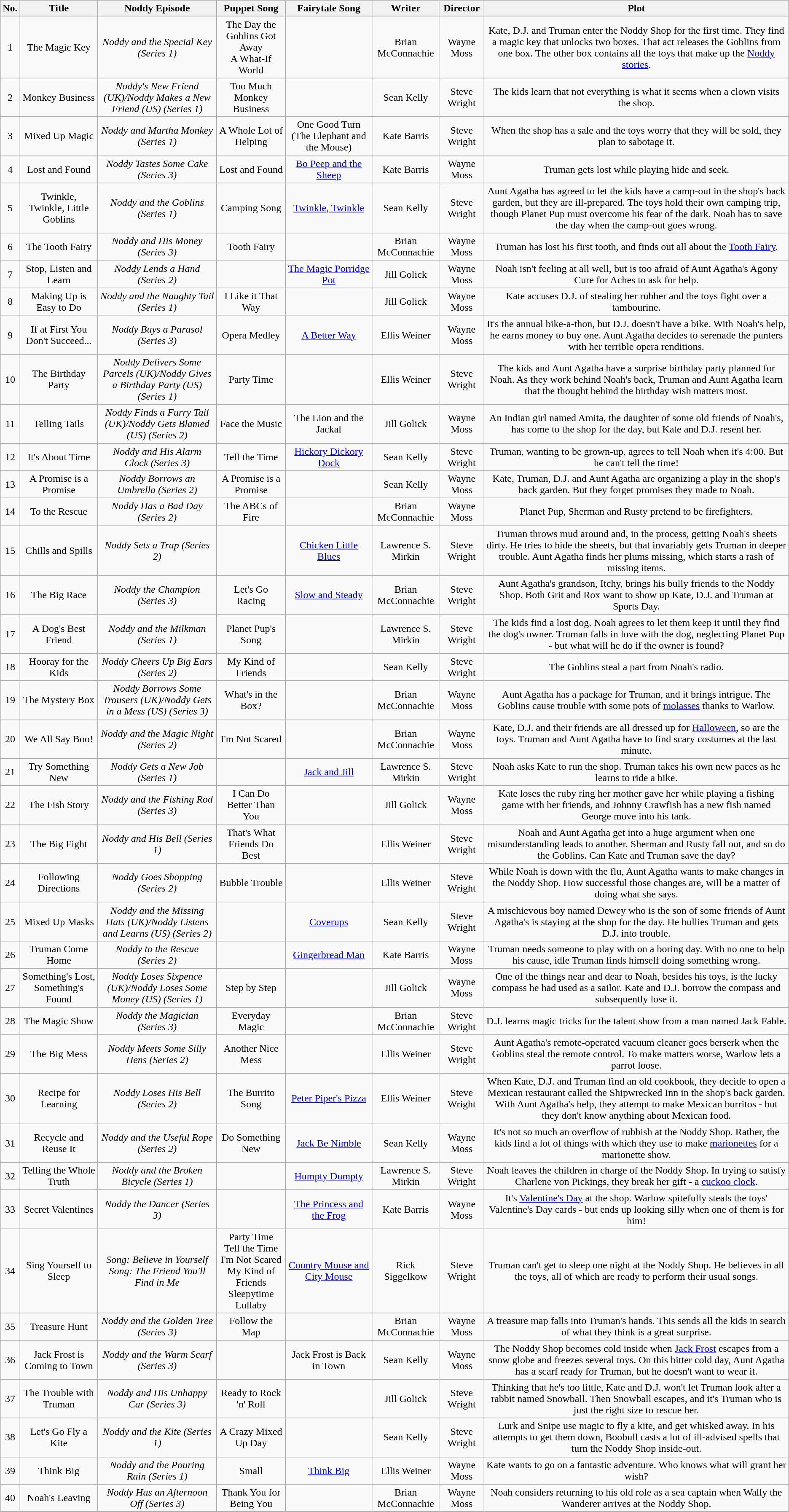<table class="wikitable" style="text-align:center;">
<tr>
<th>No.</th>
<th>Title</th>
<th>Noddy Episode</th>
<th>Puppet Song</th>
<th>Fairytale Song</th>
<th>Writer</th>
<th>Director</th>
<th>Plot</th>
</tr>
<tr>
<td>1</td>
<td>The Magic Key</td>
<td><em>Noddy and the Special Key (Series 1)</em></td>
<td>The Day the Goblins Got Away<br>A What-If World</td>
<td> </td>
<td>Brian McConnachie</td>
<td>Wayne Moss</td>
<td>Kate, D.J. and Truman enter the Noddy Shop for the first time. They find a magic key that unlocks two boxes. That act releases the Goblins from one box. The other box contains all the toys that make up the <a href='#'>Noddy stories</a>.</td>
</tr>
<tr>
<td>2</td>
<td>Monkey Business</td>
<td><em>Noddy's New Friend (UK)/Noddy Makes a New Friend (US) (Series 1)</em></td>
<td>Too Much Monkey Business</td>
<td> </td>
<td>Sean Kelly</td>
<td>Steve Wright</td>
<td>The kids learn that not everything is what it seems when a clown visits the shop.</td>
</tr>
<tr>
<td>3</td>
<td>Mixed Up Magic</td>
<td><em>Noddy and Martha Monkey (Series 1)</em></td>
<td>A Whole Lot of Helping</td>
<td>One Good Turn (The Elephant and the Mouse)</td>
<td>Kate Barris</td>
<td>Steve Wright</td>
<td>When the shop has a sale and the toys worry that they will be sold, they plan to sabotage it.</td>
</tr>
<tr>
<td>4</td>
<td>Lost and Found</td>
<td><em>Noddy Tastes Some Cake (Series 3)</em></td>
<td>Lost and Found</td>
<td><a href='#'>Bo Peep and the Sheep</a></td>
<td>Kate Barris</td>
<td>Wayne Moss</td>
<td>Truman gets lost while playing hide and seek.</td>
</tr>
<tr>
<td>5</td>
<td>Twinkle, Twinkle, Little Goblins</td>
<td><em>Noddy and the Goblins (Series 1)</em></td>
<td>Camping Song</td>
<td><a href='#'>Twinkle, Twinkle</a></td>
<td>Sean Kelly</td>
<td>Steve Wright</td>
<td>Aunt Agatha has agreed to let the kids have a camp-out in the shop's back garden, but they are ill-prepared. The toys hold their own camping trip, though Planet Pup must overcome his fear of the dark. Noah has to save the day when the camp-out goes wrong.</td>
</tr>
<tr>
<td>6</td>
<td>The Tooth Fairy</td>
<td><em>Noddy and His Money (Series 3)</em></td>
<td>Tooth Fairy</td>
<td> </td>
<td>Brian McConnachie</td>
<td>Wayne Moss</td>
<td>Truman has lost his first tooth, and finds out all about the <a href='#'>Tooth Fairy</a>.</td>
</tr>
<tr>
<td>7</td>
<td>Stop, Listen and Learn</td>
<td><em>Noddy Lends a Hand<br>(Series 2)</em></td>
<td> </td>
<td><a href='#'>The Magic Porridge Pot</a></td>
<td>Jill Golick</td>
<td>Wayne Moss</td>
<td>Noah isn't feeling at all well, but is too afraid of Aunt Agatha's Agony Cure for Aches to ask for help.</td>
</tr>
<tr>
<td>8</td>
<td>Making Up is Easy to Do</td>
<td><em>Noddy and the Naughty Tail (Series 1)</em></td>
<td>I Like it That Way</td>
<td> </td>
<td>Jill Golick</td>
<td>Wayne Moss</td>
<td>Kate accuses D.J. of stealing her rubber and the toys fight over a tambourine.</td>
</tr>
<tr>
<td>9</td>
<td>If at First You Don't Succeed...</td>
<td><em>Noddy Buys a Parasol (Series 3)</em></td>
<td>Opera Medley</td>
<td><a href='#'>A Better Way</a></td>
<td>Ellis Weiner</td>
<td>Wayne Moss</td>
<td>It's the annual bike-a-thon, but D.J. doesn't have a bike. With Noah's help, he earns money to buy one. Aunt Agatha decides to serenade the punters with her terrible opera renditions.</td>
</tr>
<tr>
<td>10</td>
<td>The Birthday Party</td>
<td><em>Noddy Delivers Some Parcels (UK)/Noddy Gives a Birthday Party (US) (Series 1)</em></td>
<td>Party Time</td>
<td> </td>
<td>Ellis Weiner</td>
<td>Steve Wright</td>
<td>The kids and Aunt Agatha have a surprise birthday party planned for Noah. As they work behind Noah's back, Truman and Aunt Agatha learn that the thought behind the birthday wish matters most.</td>
</tr>
<tr>
<td>11</td>
<td>Telling Tails</td>
<td><em>Noddy Finds a Furry Tail (UK)/Noddy Gets Blamed (US) (Series 2)</em></td>
<td>Face the Music</td>
<td>The Lion and the Jackal</td>
<td>Jill Golick</td>
<td>Wayne Moss</td>
<td>An Indian girl named Amita, the daughter of some old friends of Noah's, has come to the shop for the day, but Kate and D.J. resent her.</td>
</tr>
<tr>
<td>12</td>
<td>It's About Time</td>
<td><em>Noddy and His Alarm Clock (Series 3)</em></td>
<td>Tell the Time</td>
<td><a href='#'>Hickory Dickory Dock</a></td>
<td>Sean Kelly</td>
<td>Steve Wright</td>
<td>Truman, wanting to be grown-up, agrees to tell Noah when it's 4:00. But he can't tell the time!</td>
</tr>
<tr>
<td>13</td>
<td>A Promise is a Promise</td>
<td><em>Noddy Borrows an Umbrella (Series 2)</em></td>
<td>A Promise is a Promise</td>
<td> </td>
<td>Sean Kelly</td>
<td>Wayne Moss</td>
<td>Kate, Truman, D.J. and Aunt Agatha are organizing a play in the shop's back garden. But they forget promises they made to Noah.</td>
</tr>
<tr>
<td>14</td>
<td>To the Rescue</td>
<td><em>Noddy Has a Bad Day (Series 2)</em></td>
<td>The ABCs of Fire</td>
<td> </td>
<td>Brian McConnachie</td>
<td>Wayne Moss</td>
<td>Planet Pup, Sherman and Rusty pretend to be firefighters.</td>
</tr>
<tr>
<td>15</td>
<td>Chills and Spills</td>
<td><em>Noddy Sets a Trap (Series 2)</em></td>
<td> </td>
<td><a href='#'>Chicken Little Blues</a></td>
<td>Lawrence S. Mirkin</td>
<td>Steve Wright</td>
<td>Truman throws mud around and, in the process, getting Noah's sheets dirty. He tries to hide the sheets, but that invariably gets Truman in deeper trouble. Aunt Agatha finds her plums missing, which starts a rash of missing items.</td>
</tr>
<tr>
<td>16</td>
<td>The Big Race</td>
<td><em>Noddy the Champion<br>(Series 3)</em></td>
<td>Let's Go Racing</td>
<td><a href='#'>Slow and Steady</a></td>
<td>Brian McConnachie</td>
<td>Steve Wright</td>
<td>Aunt Agatha's grandson, Itchy, brings his bully friends to the Noddy Shop. Both Grit and Rox want to show up Kate, D.J. and Truman at Sports Day.</td>
</tr>
<tr>
<td>17</td>
<td>A Dog's Best Friend</td>
<td><em>Noddy and the Milkman (Series 1)</em></td>
<td>Planet Pup's Song</td>
<td> </td>
<td>Lawrence S. Mirkin</td>
<td>Steve Wright</td>
<td>The kids find a lost dog. Noah agrees to let them keep it until they find the dog's owner. Truman falls in love with the dog, neglecting Planet Pup - but what will he do if the owner is found?</td>
</tr>
<tr>
<td>18</td>
<td>Hooray for the Kids</td>
<td><em>Noddy Cheers Up Big Ears (Series 2)</em></td>
<td>My Kind of Friends</td>
<td> </td>
<td>Sean Kelly</td>
<td>Steve Wright</td>
<td>The Goblins steal a part from Noah's radio.</td>
</tr>
<tr>
<td>19</td>
<td>The Mystery Box</td>
<td><em>Noddy Borrows Some Trousers (UK)/Noddy Gets in a Mess (US) (Series 3)</em></td>
<td>What's in the Box?</td>
<td> </td>
<td>Brian McConnachie</td>
<td>Wayne Moss</td>
<td>Aunt Agatha has a package for Truman, and it brings intrigue. The Goblins cause trouble with some pots of <a href='#'>molasses</a> thanks to Warlow.</td>
</tr>
<tr>
<td>20</td>
<td>We All Say Boo!</td>
<td><em>Noddy and the Magic Night (Series 2)</em></td>
<td>I'm Not Scared</td>
<td> </td>
<td>Brian McConnachie</td>
<td>Wayne Moss</td>
<td>Kate, D.J. and their friends are all dressed up for <a href='#'>Halloween</a>, so are the toys. Truman and Aunt Agatha have to find scary costumes at the last minute.</td>
</tr>
<tr>
<td>21</td>
<td>Try Something New</td>
<td><em>Noddy Gets a New Job (Series 1)</em></td>
<td> </td>
<td><a href='#'>Jack and Jill</a></td>
<td>Lawrence S. Mirkin</td>
<td>Steve Wright</td>
<td>Noah asks Kate to run the shop. Truman takes his own new paces as he learns to ride a bike.</td>
</tr>
<tr>
<td>22</td>
<td>The Fish Story</td>
<td><em>Noddy and the Fishing Rod (Series 3)</em></td>
<td>I Can Do Better Than You</td>
<td> </td>
<td>Jill Golick</td>
<td>Wayne Moss</td>
<td>Kate loses the ruby ring her mother gave her while playing a fishing game with her friends, and Johnny Crawfish has a new fish named George move into his tank.</td>
</tr>
<tr>
<td>23</td>
<td>The Big Fight</td>
<td><em>Noddy and His Bell (Series 1)</em></td>
<td>That's What Friends Do Best</td>
<td> </td>
<td>Ellis Weiner</td>
<td>Steve Wright</td>
<td>Noah and Aunt Agatha get into a huge argument when one misunderstanding leads to another.  Sherman and Rusty fall out, and so do the Goblins. Can Kate and Truman save the day?</td>
</tr>
<tr>
<td>24</td>
<td>Following Directions</td>
<td><em>Noddy Goes Shopping (Series 2)</em></td>
<td>Bubble Trouble</td>
<td> </td>
<td>Ellis Weiner</td>
<td>Steve Wright</td>
<td>While Noah is down with the flu, Aunt Agatha wants to make changes in the Noddy Shop. How successful those changes are, will be a matter of doing what she says.</td>
</tr>
<tr>
<td>25</td>
<td>Mixed Up Masks</td>
<td><em>Noddy and the Missing Hats (UK)/Noddy Listens and Learns (US) (Series 2)</em></td>
<td> </td>
<td><a href='#'>Coverups</a></td>
<td>Sean Kelly</td>
<td>Steve Wright</td>
<td>A mischievous boy named Dewey who is the son of some friends of Aunt Agatha's is staying at the shop for the day. He bullies Truman and gets D.J. into trouble.</td>
</tr>
<tr>
<td>26</td>
<td>Truman Come Home</td>
<td><em>Noddy to the Rescue<br>(Series 2)</em></td>
<td> </td>
<td><a href='#'>Gingerbread Man</a></td>
<td>Kate Barris</td>
<td>Wayne Moss</td>
<td>Truman needs someone to play with on a boring day. With no one to help his cause, idle Truman finds himself doing something wrong.</td>
</tr>
<tr>
<td>27</td>
<td>Something's Lost, Something's Found</td>
<td><em>Noddy Loses Sixpence (UK)/Noddy Loses Some Money (US) (Series 1)</em></td>
<td>Step by Step</td>
<td> </td>
<td>Jill Golick</td>
<td>Wayne Moss</td>
<td>One of the things near and dear to Noah, besides his toys, is the lucky compass he had used as a sailor. Kate and D.J. borrow the compass and subsequently lose it.</td>
</tr>
<tr>
<td>28</td>
<td>The Magic Show</td>
<td><em>Noddy the Magician<br>(Series 3)</em></td>
<td>Everyday Magic</td>
<td> </td>
<td>Brian McConnachie</td>
<td>Steve Wright</td>
<td>D.J. learns magic tricks for the talent show from a man named Jack Fable.</td>
</tr>
<tr>
<td>29</td>
<td>The Big Mess</td>
<td><em>Noddy Meets Some Silly Hens (Series 2)</em></td>
<td>Another Nice Mess</td>
<td> </td>
<td>Ellis Weiner</td>
<td>Steve Wright</td>
<td>Aunt Agatha's remote-operated vacuum cleaner goes berserk when the Goblins steal the remote control. To make matters worse, Warlow lets a parrot loose.</td>
</tr>
<tr>
<td>30</td>
<td>Recipe for Learning</td>
<td><em>Noddy Loses His Bell<br>(Series 2)</em></td>
<td>The Burrito Song</td>
<td><a href='#'>Peter Piper's Pizza</a></td>
<td>Ellis Weiner</td>
<td>Steve Wright</td>
<td>When Kate, D.J. and Truman find an old cookbook, they decide to open a Mexican restaurant called the Shipwrecked Inn in the shop's back garden. With Aunt Agatha's help, they attempt to make Mexican burritos - but they don't know anything about Mexican food.</td>
</tr>
<tr>
<td>31</td>
<td>Recycle and Reuse It</td>
<td><em>Noddy and the Useful Rope (Series 2)</em></td>
<td>Do Something New</td>
<td><a href='#'>Jack Be Nimble</a></td>
<td>Sean Kelly</td>
<td>Wayne Moss</td>
<td>It's not so much an overflow of rubbish at the Noddy Shop. Rather, the kids find a lot of things with which they use to make <a href='#'>marionettes</a> for a marionette show.</td>
</tr>
<tr>
<td>32</td>
<td>Telling the Whole Truth</td>
<td><em>Noddy and the Broken Bicycle (Series 1)</em></td>
<td> </td>
<td><a href='#'>Humpty Dumpty</a></td>
<td>Lawrence S. Mirkin</td>
<td>Steve Wright</td>
<td>Noah leaves the children in charge of the Noddy Shop. In trying to satisfy Charlene von Pickings, they break her gift - a <a href='#'>cuckoo clock</a>.</td>
</tr>
<tr>
<td>33</td>
<td>Secret Valentines</td>
<td><em>Noddy the Dancer (Series 3)</em></td>
<td> </td>
<td><a href='#'>The Princess and the Frog</a></td>
<td>Kate Barris</td>
<td>Wayne Moss</td>
<td>It's <a href='#'>Valentine's Day</a> at the shop. Warlow spitefully steals the toys' Valentine's Day cards - but ends up looking silly when one of them is for him!</td>
</tr>
<tr>
<td>34</td>
<td>Sing Yourself to Sleep</td>
<td><em>Song: Believe in Yourself<br>Song: The Friend You'll Find in Me</em></td>
<td>Party Time<br>Tell the Time<br>I'm Not Scared<br>My Kind of Friends<br>Sleepytime Lullaby</td>
<td><a href='#'>Country Mouse and City Mouse</a></td>
<td>Rick Siggelkow</td>
<td>Steve Wright</td>
<td>Truman can't get to sleep one night at the Noddy Shop. He believes in all the toys, all of which are ready to perform their usual songs.</td>
</tr>
<tr>
<td>35</td>
<td>Treasure Hunt</td>
<td><em>Noddy and the Golden Tree (Series 3)</em></td>
<td>Follow the Map</td>
<td> </td>
<td>Brian McConnachie</td>
<td>Wayne Moss</td>
<td>A treasure map falls into Truman's hands. This sends all the kids in search of what they think is a great surprise.</td>
</tr>
<tr>
<td>36</td>
<td>Jack Frost is Coming to Town</td>
<td><em>Noddy and the Warm Scarf (Series 3)</em></td>
<td> </td>
<td>Jack Frost is Back in Town</td>
<td>Sean Kelly</td>
<td>Wayne Moss</td>
<td>The Noddy Shop becomes cold inside when <a href='#'>Jack Frost</a> escapes from a snow globe and freezes several toys. On this bitter cold day, Aunt Agatha has a scarf ready for Truman, but he doesn't want to wear it.</td>
</tr>
<tr>
<td>37</td>
<td>The Trouble with Truman</td>
<td><em>Noddy and His Unhappy Car (Series 3)</em></td>
<td>Ready to Rock 'n' Roll</td>
<td> </td>
<td>Jill Golick</td>
<td>Steve Wright</td>
<td>Thinking that he's too little, Kate and D.J. won't let Truman look after a rabbit named Snowball. Then Snowball escapes, and it's Truman who is just the right size to rescue her.</td>
</tr>
<tr>
<td>38</td>
<td>Let's Go Fly a Kite</td>
<td><em>Noddy and the Kite (Series 1)</em></td>
<td>A Crazy Mixed Up Day</td>
<td> </td>
<td>Sean Kelly</td>
<td>Steve Wright</td>
<td>Lurk and Snipe use magic to fly a kite, and get whisked away. In his attempts to get them down, Boobull casts a lot of ill-advised spells that turn the Noddy Shop inside-out.</td>
</tr>
<tr>
<td>39</td>
<td>Think Big</td>
<td><em>Noddy and the Pouring Rain (Series 1)</em></td>
<td>Small</td>
<td><a href='#'>Think Big</a></td>
<td>Ellis Weiner</td>
<td>Wayne Moss</td>
<td>Kate wants to go on a fantastic adventure. Who knows what will grant her wish?</td>
</tr>
<tr>
<td>40</td>
<td>Noah's Leaving</td>
<td><em>Noddy Has an Afternoon Off (Series 3)</em></td>
<td>Thank You for Being You</td>
<td> </td>
<td>Brian McConnachie</td>
<td>Wayne Moss</td>
<td>Noah considers returning to his old role as a sea captain when Wally the Wanderer arrives at the Noddy Shop.</td>
</tr>
</table>
